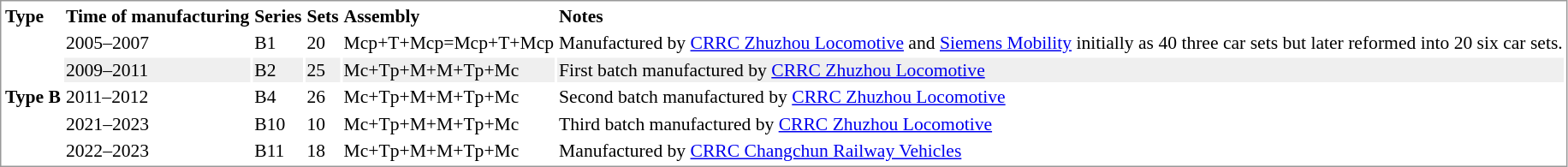<table border="0" style="border: 1px solid #999; background-color:white; text-align:left;font-size:90%">
<tr>
<th>Type</th>
<th>Time of manufacturing</th>
<th>Series</th>
<th>Sets</th>
<th>Assembly</th>
<th>Notes</th>
</tr>
<tr>
<td rowspan="5"><strong>Type B</strong></td>
<td>2005–2007</td>
<td>B1</td>
<td>20</td>
<td>Mcp+T+Mcp=Mcp+T+Mcp</td>
<td>Manufactured by <a href='#'>CRRC Zhuzhou Locomotive</a> and <a href='#'>Siemens Mobility</a> initially as 40 three car sets but later reformed into 20 six car sets.</td>
</tr>
<tr bgcolor="#efefef">
<td>2009–2011</td>
<td>B2</td>
<td>25</td>
<td>Mc+Tp+M+M+Tp+Mc</td>
<td>First batch manufactured by <a href='#'>CRRC Zhuzhou Locomotive</a></td>
</tr>
<tr>
<td>2011–2012</td>
<td>B4</td>
<td>26</td>
<td>Mc+Tp+M+M+Tp+Mc</td>
<td>Second batch manufactured by <a href='#'>CRRC Zhuzhou Locomotive</a></td>
</tr>
<tr>
<td>2021–2023</td>
<td>B10</td>
<td>10</td>
<td>Mc+Tp+M+M+Tp+Mc</td>
<td>Third batch manufactured by <a href='#'>CRRC Zhuzhou Locomotive</a></td>
</tr>
<tr>
<td>2022–2023</td>
<td>B11</td>
<td>18</td>
<td>Mc+Tp+M+M+Tp+Mc</td>
<td>Manufactured by <a href='#'>CRRC Changchun Railway Vehicles</a></td>
</tr>
</table>
